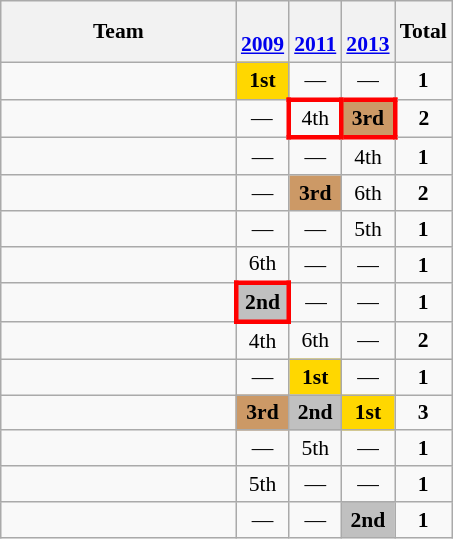<table class="wikitable" style="text-align:center; font-size:90%">
<tr>
<th width=150>Team</th>
<th><br><a href='#'>2009</a></th>
<th><br><a href='#'>2011</a></th>
<th><br><a href='#'>2013</a></th>
<th>Total</th>
</tr>
<tr>
<td align=left></td>
<td bgcolor=Gold><strong>1st</strong></td>
<td>—</td>
<td>—</td>
<td><strong>1</strong></td>
</tr>
<tr>
<td align=left></td>
<td>—</td>
<td style="border: 3px solid red">4th</td>
<td style="border: 3px solid red" bgcolor=#cc9966><strong>3rd</strong></td>
<td><strong>2</strong></td>
</tr>
<tr>
<td align=left></td>
<td>—</td>
<td>—</td>
<td>4th</td>
<td><strong>1</strong></td>
</tr>
<tr>
<td align=left></td>
<td>—</td>
<td bgcolor=#cc9966><strong>3rd</strong></td>
<td>6th</td>
<td><strong>2</strong></td>
</tr>
<tr>
<td align=left></td>
<td>—</td>
<td>—</td>
<td>5th</td>
<td><strong>1</strong></td>
</tr>
<tr>
<td align=left></td>
<td>6th</td>
<td>—</td>
<td>—</td>
<td><strong>1</strong></td>
</tr>
<tr>
<td align=left></td>
<td style="border: 3px solid red" bgcolor=Silver><strong>2nd</strong></td>
<td>—</td>
<td>—</td>
<td><strong>1</strong></td>
</tr>
<tr>
<td align=left></td>
<td>4th</td>
<td>6th</td>
<td>—</td>
<td><strong>2</strong></td>
</tr>
<tr>
<td align=left></td>
<td>—</td>
<td bgcolor=Gold><strong>1st</strong></td>
<td>—</td>
<td><strong>1</strong></td>
</tr>
<tr>
<td align=left></td>
<td bgcolor=#cc9966><strong>3rd</strong></td>
<td bgcolor=Silver><strong>2nd</strong></td>
<td bgcolor=Gold><strong>1st</strong></td>
<td><strong>3</strong></td>
</tr>
<tr>
<td align=left></td>
<td>—</td>
<td>5th</td>
<td>—</td>
<td><strong>1</strong></td>
</tr>
<tr>
<td align=left></td>
<td>5th</td>
<td>—</td>
<td>—</td>
<td><strong>1</strong></td>
</tr>
<tr>
<td align=left></td>
<td>—</td>
<td>—</td>
<td bgcolor=Silver><strong>2nd</strong></td>
<td><strong>1</strong></td>
</tr>
</table>
